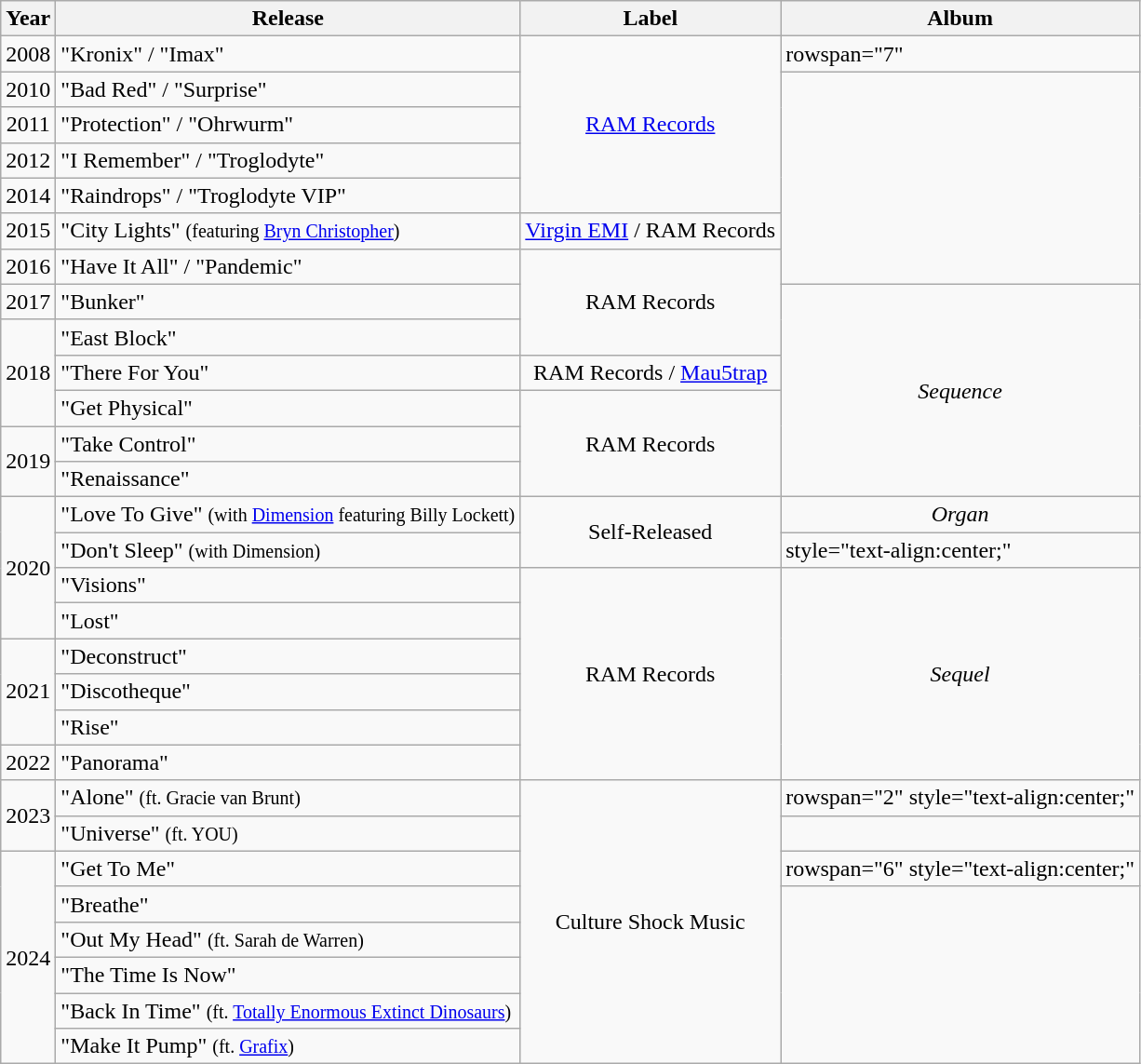<table class=wikitable>
<tr>
<th>Year</th>
<th>Release</th>
<th>Label</th>
<th>Album</th>
</tr>
<tr>
<td style="text-align:center;">2008</td>
<td>"Kronix" / "Imax"</td>
<td style="text-align:center;" rowspan="5"><a href='#'>RAM Records</a></td>
<td>rowspan="7" </td>
</tr>
<tr>
<td style="text-align:center;">2010</td>
<td>"Bad Red" / "Surprise"</td>
</tr>
<tr>
<td style="text-align:center;">2011</td>
<td>"Protection" / "Ohrwurm"</td>
</tr>
<tr>
<td style="text-align:center;">2012</td>
<td>"I Remember" / "Troglodyte"</td>
</tr>
<tr>
<td style="text-align:center;">2014</td>
<td>"Raindrops" / "Troglodyte VIP"</td>
</tr>
<tr>
<td style="text-align:center;">2015</td>
<td>"City Lights" <small>(featuring <a href='#'>Bryn Christopher</a>)</small></td>
<td style="text-align:center;"><a href='#'>Virgin EMI</a> / RAM Records</td>
</tr>
<tr>
<td style="text-align:center;">2016</td>
<td>"Have It All" / "Pandemic"</td>
<td style="text-align:center;"  rowspan="3">RAM Records</td>
</tr>
<tr>
<td style="text-align:center;">2017</td>
<td>"Bunker"</td>
<td style="text-align:center;" rowspan="6"><em>Sequence</em></td>
</tr>
<tr>
<td style="text-align:center;" rowspan="3">2018</td>
<td>"East Block"</td>
</tr>
<tr>
<td>"There For You"</td>
<td style="text-align:center;">RAM Records / <a href='#'>Mau5trap</a></td>
</tr>
<tr>
<td>"Get Physical"</td>
<td style="text-align:center;" rowspan="3">RAM Records</td>
</tr>
<tr>
<td style="“text-align:center;" rowspan="2">2019</td>
<td>"Take Control"</td>
</tr>
<tr>
<td>"Renaissance"</td>
</tr>
<tr>
<td style="“text-align:center;" rowspan="4">2020</td>
<td>"Love To Give" <small>(with <a href='#'>Dimension</a> featuring Billy Lockett)</small></td>
<td style="text-align:center;" rowspan="2">Self-Released</td>
<td style="text-align:center;"><em>Organ</em></td>
</tr>
<tr>
<td>"Don't Sleep" <small>(with Dimension)</small></td>
<td>style="text-align:center;" </td>
</tr>
<tr>
<td>"Visions"</td>
<td rowspan="6" style="text-align:center;">RAM Records</td>
<td rowspan="6" style="text-align:center;"><em>Sequel</em></td>
</tr>
<tr>
<td>"Lost"</td>
</tr>
<tr>
<td rowspan="3" style="“text-align:center;">2021</td>
<td>"Deconstruct"</td>
</tr>
<tr>
<td>"Discotheque"</td>
</tr>
<tr>
<td>"Rise"</td>
</tr>
<tr>
<td rowspan="1" style="“text-align:center;">2022</td>
<td>"Panorama"</td>
</tr>
<tr>
<td rowspan="2" style="“text-align:center;">2023</td>
<td>"Alone" <small> (ft. Gracie van Brunt)</small></td>
<td rowspan="8" style="text-align:center;">Culture Shock Music</td>
<td>rowspan="2" style="text-align:center;" </td>
</tr>
<tr>
<td>"Universe" <small> (ft. YOU)</small></td>
</tr>
<tr>
<td rowspan="6" style="“text-align:center;">2024</td>
<td>"Get To Me"</td>
<td>rowspan="6" style="text-align:center;" </td>
</tr>
<tr>
<td>"Breathe"</td>
</tr>
<tr>
<td>"Out My Head" <small> (ft. Sarah de Warren)</small></td>
</tr>
<tr>
<td>"The Time Is Now"</td>
</tr>
<tr>
<td>"Back In Time" <small> (ft. <a href='#'>Totally Enormous Extinct Dinosaurs</a>)</small></td>
</tr>
<tr>
<td>"Make It Pump" <small> (ft. <a href='#'>Grafix</a>)</small></td>
</tr>
</table>
